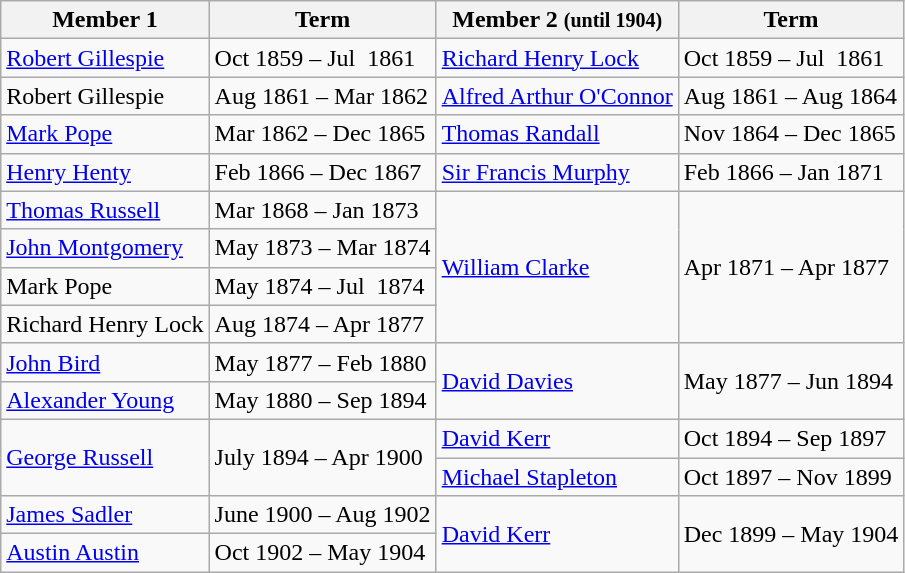<table class="wikitable" style='border-style: none none none none;'>
<tr>
<th>Member 1</th>
<th>Term</th>
<th>Member 2 <small>(until 1904)</small></th>
<th>Term</th>
</tr>
<tr style="background: #f9f9f9">
<td><a href='#'>Robert Gillespie</a></td>
<td>Oct 1859 – Jul  1861</td>
<td><a href='#'>Richard Henry Lock</a></td>
<td>Oct 1859 – Jul  1861</td>
</tr>
<tr style="background: #f9f9f9">
<td>Robert Gillespie</td>
<td>Aug 1861 – Mar 1862</td>
<td><a href='#'>Alfred Arthur O'Connor</a></td>
<td>Aug 1861 – Aug 1864</td>
</tr>
<tr style="background: #f9f9f9">
<td><a href='#'>Mark Pope</a></td>
<td>Mar 1862 – Dec 1865</td>
<td><a href='#'>Thomas Randall</a></td>
<td>Nov 1864 – Dec 1865</td>
</tr>
<tr style="background: #f9f9f9">
<td><a href='#'>Henry Henty</a></td>
<td>Feb 1866 – Dec 1867</td>
<td rowspan=2><a href='#'>Sir Francis Murphy</a></td>
<td rowspan=2>Feb 1866 – Jan 1871</td>
</tr>
<tr style="background: #f9f9f9">
<td rowspan=2><a href='#'>Thomas Russell</a></td>
<td rowspan=2>Mar 1868 – Jan 1873</td>
</tr>
<tr style="background: #f9f9f9">
<td rowspan=4><a href='#'>William Clarke</a></td>
<td rowspan=4>Apr 1871 – Apr 1877</td>
</tr>
<tr style="background: #f9f9f9">
<td><a href='#'>John Montgomery</a></td>
<td>May 1873 – Mar 1874</td>
</tr>
<tr style="background: #f9f9f9">
<td>Mark Pope</td>
<td>May 1874 – Jul  1874 </td>
</tr>
<tr style="background: #f9f9f9">
<td>Richard Henry Lock</td>
<td>Aug 1874 – Apr 1877</td>
</tr>
<tr style="background: #f9f9f9">
<td><a href='#'>John Bird</a></td>
<td>May 1877 – Feb 1880</td>
<td rowspan=2><a href='#'>David Davies</a></td>
<td rowspan=2>May 1877 – Jun 1894</td>
</tr>
<tr style="background: #f9f9f9">
<td><a href='#'>Alexander Young</a></td>
<td>May 1880 – Sep 1894</td>
</tr>
<tr style="background: #f9f9f9">
<td rowspan=2><a href='#'>George Russell</a></td>
<td rowspan=2>July 1894 – Apr 1900</td>
<td><a href='#'>David Kerr</a></td>
<td>Oct 1894 – Sep 1897</td>
</tr>
<tr style="background: #f9f9f9">
<td><a href='#'>Michael Stapleton</a></td>
<td>Oct 1897 – Nov 1899</td>
</tr>
<tr style="background: #f9f9f9">
<td><a href='#'>James Sadler</a></td>
<td>June 1900 – Aug 1902</td>
<td rowspan=2><a href='#'>David Kerr</a></td>
<td rowspan=2>Dec 1899 – May 1904</td>
</tr>
<tr style="background: #f9f9f9">
<td><a href='#'>Austin Austin</a></td>
<td>Oct 1902 – May 1904</td>
</tr>
</table>
